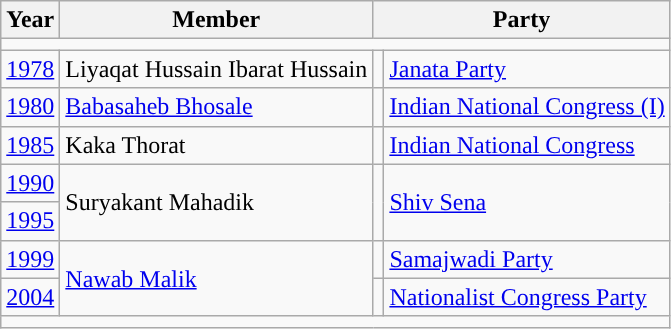<table class=wikitable>
<tr>
<th>Year</th>
<th>Member</th>
<th colspan="2">Party</th>
</tr>
<tr>
<td colspan="4"></td>
</tr>
<tr>
<td><a href='#'>1978</a></td>
<td>Liyaqat Hussain Ibarat Hussain</td>
<td style="background-color:"></td>
<td><a href='#'>Janata Party</a></td>
</tr>
<tr>
<td><a href='#'>1980</a></td>
<td><a href='#'>Babasaheb Bhosale</a></td>
<td style="background-color:"></td>
<td><a href='#'>Indian National Congress (I)</a></td>
</tr>
<tr>
<td><a href='#'>1985</a></td>
<td>Kaka Thorat</td>
<td style="background-color:"></td>
<td><a href='#'>Indian National Congress</a></td>
</tr>
<tr>
<td><a href='#'>1990</a></td>
<td rowspan="2">Suryakant Mahadik</td>
<td rowspan="2" style="background-color:"></td>
<td rowspan="2"><a href='#'>Shiv Sena</a></td>
</tr>
<tr>
<td><a href='#'>1995</a></td>
</tr>
<tr>
<td><a href='#'>1999</a></td>
<td rowspan="2"><a href='#'>Nawab Malik</a></td>
<td style="background-color:"></td>
<td><a href='#'>Samajwadi Party</a></td>
</tr>
<tr>
<td><a href='#'>2004</a></td>
<td style="background-color:"></td>
<td><a href='#'>Nationalist Congress Party</a></td>
</tr>
<tr>
<td colspan="4"></td>
</tr>
</table>
